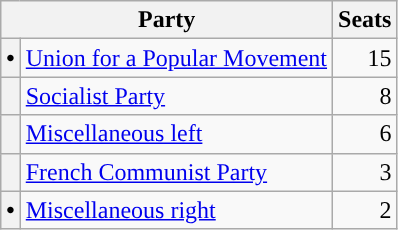<table class="wikitable">
<tr>
<th colspan=2>Party</th>
<th>Seats</th>
</tr>
<tr>
<th style="background-color: "><span>•</span></th>
<td><a href='#'>Union for a Popular Movement</a></td>
<td align="right">15</td>
</tr>
<tr>
<th style="background-color: "></th>
<td><a href='#'>Socialist Party</a></td>
<td align="right">8</td>
</tr>
<tr>
<th style="background-color: "></th>
<td><a href='#'>Miscellaneous left</a></td>
<td align="right">6</td>
</tr>
<tr>
<th style="background-color: "></th>
<td><a href='#'>French Communist Party</a></td>
<td align="right">3</td>
</tr>
<tr>
<th style="background-color: "><span>•</span></th>
<td><a href='#'>Miscellaneous right</a></td>
<td align="right">2</td>
</tr>
</table>
